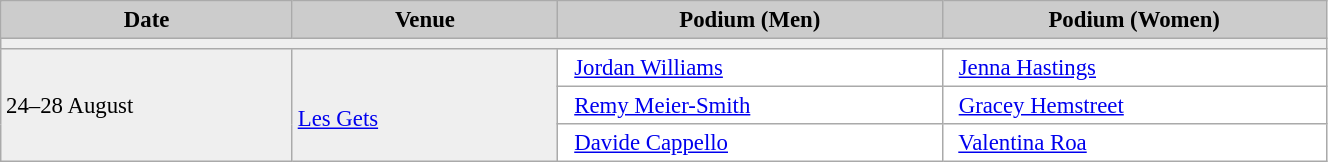<table class="wikitable" width=70% bgcolor="#f7f8ff" cellpadding="3" cellspacing="0" border="1" style="font-size: 95%; border: gray solid 1px; border-collapse: collapse;">
<tr bgcolor="#CCCCCC">
<td align="center"><strong>Date</strong></td>
<td width=20% align="center"><strong>Venue</strong></td>
<td width=29% align="center"><strong>Podium (Men)</strong></td>
<td width=29% align="center"><strong>Podium (Women)</strong></td>
</tr>
<tr bgcolor="#EFEFEF">
<td colspan=4></td>
</tr>
<tr bgcolor="#EFEFEF">
<td rowspan=3>24–28 August</td>
<td rowspan=3><br><a href='#'>Les Gets</a></td>
<td bgcolor="#ffffff">    <a href='#'>Jordan Williams</a></td>
<td bgcolor="#ffffff">    <a href='#'>Jenna Hastings</a></td>
</tr>
<tr>
<td bgcolor="#ffffff">    <a href='#'>Remy Meier-Smith</a></td>
<td bgcolor="#ffffff">    <a href='#'>Gracey Hemstreet</a></td>
</tr>
<tr>
<td bgcolor="#ffffff">    <a href='#'>Davide Cappello</a></td>
<td bgcolor="#ffffff">    <a href='#'>Valentina Roa</a></td>
</tr>
</table>
